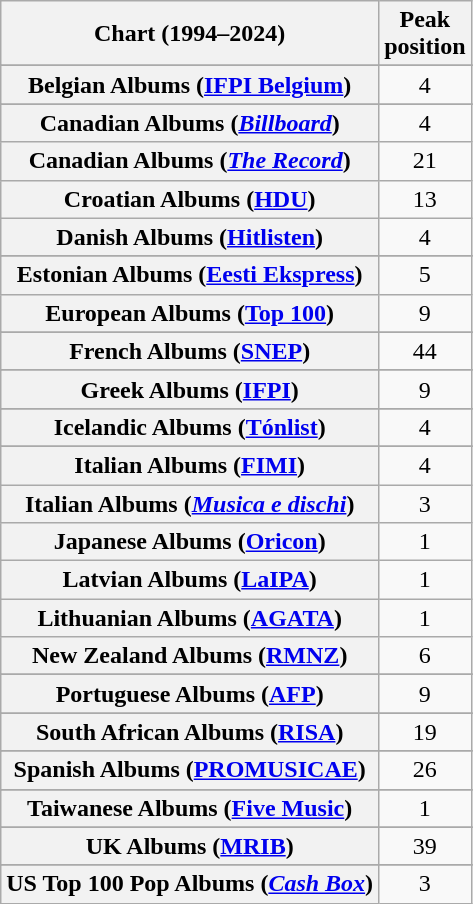<table class="wikitable sortable plainrowheaders" style="text-align:center">
<tr>
<th scope="col">Chart (1994–2024)</th>
<th scope="col">Peak<br>position</th>
</tr>
<tr>
</tr>
<tr>
</tr>
<tr>
<th scope="row">Belgian Albums (<a href='#'>IFPI Belgium</a>)</th>
<td>4</td>
</tr>
<tr>
</tr>
<tr>
<th scope="row">Canadian Albums (<em><a href='#'>Billboard</a></em>)</th>
<td>4</td>
</tr>
<tr>
<th scope="row">Canadian Albums (<em><a href='#'>The Record</a></em>)</th>
<td>21</td>
</tr>
<tr>
<th scope="row">Croatian Albums (<a href='#'>HDU</a>)</th>
<td>13</td>
</tr>
<tr>
<th scope="row">Danish Albums (<a href='#'>Hitlisten</a>)</th>
<td>4</td>
</tr>
<tr>
</tr>
<tr>
<th scope="row">Estonian Albums (<a href='#'>Eesti Ekspress</a>)</th>
<td>5</td>
</tr>
<tr>
<th scope="row">European Albums (<a href='#'>Top 100</a>)</th>
<td>9</td>
</tr>
<tr>
</tr>
<tr>
<th scope="row">French Albums (<a href='#'>SNEP</a>)</th>
<td>44</td>
</tr>
<tr>
</tr>
<tr>
<th scope="row">Greek Albums (<a href='#'>IFPI</a>)</th>
<td>9</td>
</tr>
<tr>
</tr>
<tr>
<th scope="row">Icelandic Albums (<a href='#'>Tónlist</a>)</th>
<td>4</td>
</tr>
<tr>
</tr>
<tr>
<th scope="row">Italian Albums (<a href='#'>FIMI</a>)</th>
<td>4</td>
</tr>
<tr>
<th scope="row">Italian Albums (<em><a href='#'>Musica e dischi</a></em>)</th>
<td>3</td>
</tr>
<tr>
<th scope="row">Japanese Albums (<a href='#'>Oricon</a>)</th>
<td>1</td>
</tr>
<tr>
<th scope="row">Latvian Albums (<a href='#'>LaIPA</a>)</th>
<td>1</td>
</tr>
<tr>
<th scope="row">Lithuanian Albums (<a href='#'>AGATA</a>)</th>
<td>1</td>
</tr>
<tr>
<th scope="row">New Zealand Albums (<a href='#'>RMNZ</a>)</th>
<td>6</td>
</tr>
<tr>
</tr>
<tr>
</tr>
<tr>
<th scope="row">Portuguese Albums (<a href='#'>AFP</a>)</th>
<td>9</td>
</tr>
<tr>
</tr>
<tr>
<th scope="row">South African Albums (<a href='#'>RISA</a>)</th>
<td>19</td>
</tr>
<tr>
</tr>
<tr>
<th scope="row">Spanish Albums (<a href='#'>PROMUSICAE</a>)</th>
<td>26</td>
</tr>
<tr>
</tr>
<tr>
</tr>
<tr>
<th scope="row">Taiwanese Albums (<a href='#'>Five Music</a>)</th>
<td>1</td>
</tr>
<tr>
</tr>
<tr>
</tr>
<tr>
<th scope="row">UK Albums (<a href='#'>MRIB</a>)</th>
<td>39</td>
</tr>
<tr>
</tr>
<tr>
</tr>
<tr>
</tr>
<tr>
</tr>
<tr>
<th scope="row">US Top 100 Pop Albums (<em><a href='#'>Cash Box</a></em>)</th>
<td>3</td>
</tr>
</table>
